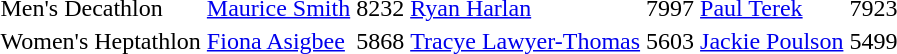<table>
<tr>
<td>Men's Decathlon</td>
<td align=left><a href='#'>Maurice Smith</a> <br></td>
<td>8232</td>
<td align=left><a href='#'>Ryan Harlan</a> <br></td>
<td>7997</td>
<td align=left><a href='#'>Paul Terek</a> <br></td>
<td>7923</td>
</tr>
<tr>
<td>Women's Heptathlon</td>
<td align=left><a href='#'>Fiona Asigbee</a> <br></td>
<td>5868</td>
<td align=left><a href='#'>Tracye Lawyer-Thomas</a> <br></td>
<td>5603</td>
<td align=left><a href='#'>Jackie Poulson</a> <br></td>
<td>5499</td>
</tr>
</table>
